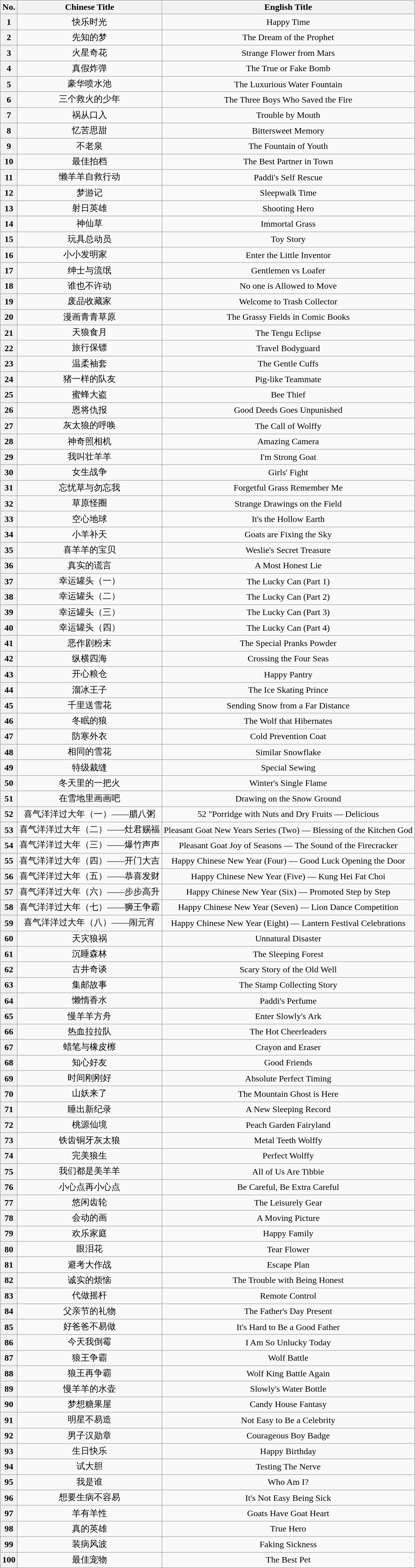<table class="wikitable" style="text-align:center;">
<tr>
<th>No.</th>
<th>Chinese Title</th>
<th>English Title</th>
</tr>
<tr>
<th>1</th>
<td>快乐时光</td>
<td>Happy Time</td>
</tr>
<tr>
<th>2</th>
<td>先知的梦</td>
<td>The Dream of the Prophet</td>
</tr>
<tr>
<th>3</th>
<td>火星奇花</td>
<td>Strange Flower from Mars</td>
</tr>
<tr>
<th>4</th>
<td>真假炸弹</td>
<td>The True or Fake Bomb</td>
</tr>
<tr>
<th>5</th>
<td>豪华喷水池</td>
<td>The Luxurious Water Fountain</td>
</tr>
<tr>
<th>6</th>
<td>三个救火的少年</td>
<td>The Three Boys Who Saved the Fire</td>
</tr>
<tr>
<th>7</th>
<td>祸从口入</td>
<td>Trouble by Mouth</td>
</tr>
<tr>
<th>8</th>
<td>忆苦思甜</td>
<td>Bittersweet Memory</td>
</tr>
<tr>
<th>9</th>
<td>不老泉</td>
<td>The Fountain of Youth</td>
</tr>
<tr>
<th>10</th>
<td>最佳拍档</td>
<td>The Best Partner in Town</td>
</tr>
<tr>
<th>11</th>
<td>懒羊羊自救行动</td>
<td>Paddi's Self Rescue</td>
</tr>
<tr>
<th>12</th>
<td>梦游记</td>
<td>Sleepwalk Time</td>
</tr>
<tr>
<th>13</th>
<td>射日英雄</td>
<td>Shooting Hero</td>
</tr>
<tr>
<th>14</th>
<td>神仙草</td>
<td>Immortal Grass</td>
</tr>
<tr>
<th>15</th>
<td>玩具总动员</td>
<td>Toy Story</td>
</tr>
<tr>
<th>16</th>
<td>小小发明家　</td>
<td>Enter the Little Inventor</td>
</tr>
<tr>
<th>17</th>
<td>绅士与流氓</td>
<td>Gentlemen vs Loafer</td>
</tr>
<tr>
<th>18</th>
<td>谁也不许动</td>
<td>No one is Allowed to Move</td>
</tr>
<tr>
<th>19</th>
<td>废品收藏家</td>
<td>Welcome to Trash Collector</td>
</tr>
<tr>
<th>20</th>
<td>漫画青青草原</td>
<td>The Grassy Fields in Comic Books</td>
</tr>
<tr>
<th>21</th>
<td>天狼食月</td>
<td>The Tengu Eclipse</td>
</tr>
<tr>
<th>22</th>
<td>旅行保镖</td>
<td>Travel Bodyguard</td>
</tr>
<tr>
<th>23</th>
<td>温柔袖套</td>
<td>The Gentle Cuffs</td>
</tr>
<tr>
<th>24</th>
<td>猪一样的队友</td>
<td>Pig-like Teammate</td>
</tr>
<tr>
<th>25</th>
<td>蜜蜂大盗</td>
<td>Bee Thief</td>
</tr>
<tr>
<th>26</th>
<td>恩将仇报</td>
<td>Good Deeds Goes Unpunished</td>
</tr>
<tr>
<th>27</th>
<td>灰太狼的呼唤</td>
<td>The Call of Wolffy</td>
</tr>
<tr>
<th>28</th>
<td>神奇照相机</td>
<td>Amazing Camera</td>
</tr>
<tr>
<th>29</th>
<td>我叫壮羊羊</td>
<td>I'm Strong Goat</td>
</tr>
<tr>
<th>30</th>
<td>女生战争</td>
<td>Girls' Fight</td>
</tr>
<tr>
<th>31</th>
<td>忘忧草与勿忘我</td>
<td>Forgetful Grass Remember Me</td>
</tr>
<tr>
<th>32</th>
<td>草原怪圈</td>
<td>Strange Drawings on the Field</td>
</tr>
<tr>
<th>33</th>
<td>空心地球</td>
<td>It's the Hollow Earth</td>
</tr>
<tr>
<th>34</th>
<td>小羊补天</td>
<td>Goats are Fixing the Sky</td>
</tr>
<tr>
<th>35</th>
<td>喜羊羊的宝贝</td>
<td>Weslie's Secret Treasure</td>
</tr>
<tr>
<th>36</th>
<td>真实的谎言</td>
<td>A Most Honest Lie</td>
</tr>
<tr>
<th>37</th>
<td>幸运罐头（一）</td>
<td>The Lucky Can (Part 1)</td>
</tr>
<tr>
<th>38</th>
<td>幸运罐头（二）</td>
<td>The Lucky Can (Part 2)</td>
</tr>
<tr>
<th>39</th>
<td>幸运罐头（三）</td>
<td>The Lucky Can (Part 3)</td>
</tr>
<tr>
<th>40</th>
<td>幸运罐头（四）</td>
<td>The Lucky Can (Part 4)</td>
</tr>
<tr>
<th>41</th>
<td>恶作剧粉末</td>
<td>The Special Pranks Powder</td>
</tr>
<tr>
<th>42</th>
<td>纵横四海</td>
<td>Crossing the Four Seas</td>
</tr>
<tr>
<th>43</th>
<td>开心粮仓</td>
<td>Happy Pantry</td>
</tr>
<tr>
<th>44</th>
<td>溜冰王子</td>
<td>The Ice Skating Prince</td>
</tr>
<tr>
<th>45</th>
<td>千里送雪花</td>
<td>Sending Snow from a Far Distance</td>
</tr>
<tr>
<th>46</th>
<td>冬眠的狼</td>
<td>The Wolf that Hibernates</td>
</tr>
<tr>
<th>47</th>
<td>防寒外衣</td>
<td>Cold Prevention Coat</td>
</tr>
<tr>
<th>48</th>
<td>相同的雪花</td>
<td>Similar Snowflake</td>
</tr>
<tr>
<th>49</th>
<td>特级裁缝</td>
<td>Special Sewing</td>
</tr>
<tr>
<th>50</th>
<td>冬天里的一把火</td>
<td>Winter's Single Flame</td>
</tr>
<tr>
<th>51</th>
<td>在雪地里画画吧</td>
<td>Drawing on the Snow Ground</td>
</tr>
<tr>
<th>52</th>
<td>喜气洋洋过大年（一）——腊八粥</td>
<td>52	"Porridge with Nuts and Dry Fruits — Delicious</td>
</tr>
<tr>
<th>53</th>
<td>喜气洋洋过大年（二）——灶君赐福</td>
<td>Pleasant Goat New Years Series (Two) — Blessing of the Kitchen God</td>
</tr>
<tr>
<th>54</th>
<td>喜气洋洋过大年（三）——爆竹声声</td>
<td>Pleasant Goat Joy of Seasons — The Sound of the Firecracker</td>
</tr>
<tr>
<th>55</th>
<td>喜气洋洋过大年（四）——开门大吉</td>
<td>Happy Chinese New Year (Four) — Good Luck Opening the Door</td>
</tr>
<tr>
<th>56</th>
<td>喜气洋洋过大年（五）——恭喜发财</td>
<td>Happy Chinese New Year (Five) — Kung Hei Fat Choi</td>
</tr>
<tr>
<th>57</th>
<td>喜气洋洋过大年（六）——步步高升</td>
<td>Happy Chinese New Year (Six) — Promoted Step by Step</td>
</tr>
<tr>
<th>58</th>
<td>喜气洋洋过大年（七）——狮王争霸</td>
<td>Happy Chinese New Year (Seven) — Lion Dance Competition</td>
</tr>
<tr>
<th>59</th>
<td>喜气洋洋过大年（八）——闹元宵</td>
<td>Happy Chinese New Year (Eight) — Lantern Festival Celebrations</td>
</tr>
<tr>
<th>60</th>
<td>天灾狼祸</td>
<td>Unnatural Disaster</td>
</tr>
<tr>
<th>61</th>
<td>沉睡森林</td>
<td>The Sleeping Forest</td>
</tr>
<tr>
<th>62</th>
<td>古井奇谈</td>
<td>Scary Story of the Old Well</td>
</tr>
<tr>
<th>63</th>
<td>集邮故事</td>
<td>The Stamp Collecting Story</td>
</tr>
<tr>
<th>64</th>
<td>懒惰香水</td>
<td>Paddi's Perfume</td>
</tr>
<tr>
<th>65</th>
<td>慢羊羊方舟</td>
<td>Enter Slowly's Ark</td>
</tr>
<tr>
<th>66</th>
<td>热血拉拉队</td>
<td>The Hot Cheerleaders</td>
</tr>
<tr>
<th>67</th>
<td>蜡笔与橡皮檫</td>
<td>Crayon and Eraser</td>
</tr>
<tr>
<th>68</th>
<td>知心好友</td>
<td>Good Friends</td>
</tr>
<tr>
<th>69</th>
<td>时间刚刚好</td>
<td>Absolute Perfect Timing</td>
</tr>
<tr>
<th>70</th>
<td>山妖来了</td>
<td>The Mountain Ghost is Here</td>
</tr>
<tr>
<th>71</th>
<td>睡出新纪录</td>
<td>A New Sleeping Record</td>
</tr>
<tr>
<th>72</th>
<td>桃源仙境</td>
<td>Peach Garden Fairyland</td>
</tr>
<tr>
<th>73</th>
<td>铁齿铜牙灰太狼</td>
<td>Metal Teeth Wolffy</td>
</tr>
<tr>
<th>74</th>
<td>完美狼生</td>
<td>Perfect Wolffy</td>
</tr>
<tr>
<th>75</th>
<td>我们都是美羊羊</td>
<td>All of Us Are Tibbie</td>
</tr>
<tr>
<th>76</th>
<td>小心点再小心点</td>
<td>Be Careful, Be Extra Careful</td>
</tr>
<tr>
<th>77</th>
<td>悠闲齿轮</td>
<td>The Leisurely Gear</td>
</tr>
<tr>
<th>78</th>
<td>会动的画</td>
<td>A Moving Picture</td>
</tr>
<tr>
<th>79</th>
<td>欢乐家庭</td>
<td>Happy Family</td>
</tr>
<tr>
<th>80</th>
<td>眼泪花</td>
<td>Tear Flower</td>
</tr>
<tr>
<th>81</th>
<td>避考大作战</td>
<td>Escape Plan</td>
</tr>
<tr>
<th>82</th>
<td>诚实的烦恼</td>
<td>The Trouble with Being Honest</td>
</tr>
<tr>
<th>83</th>
<td>代做摇杆</td>
<td>Remote Control</td>
</tr>
<tr>
<th>84</th>
<td>父亲节的礼物</td>
<td>The Father's Day Present</td>
</tr>
<tr>
<th>85</th>
<td>好爸爸不易做</td>
<td>It's Hard to Be a Good Father</td>
</tr>
<tr>
<th>86</th>
<td>今天我倒霉</td>
<td>I Am So Unlucky Today</td>
</tr>
<tr>
<th>87</th>
<td>狼王争霸</td>
<td>Wolf Battle</td>
</tr>
<tr>
<th>88</th>
<td>狼王再争霸</td>
<td>Wolf King Battle Again</td>
</tr>
<tr>
<th>89</th>
<td>慢羊羊的水壶</td>
<td>Slowly's Water Bottle</td>
</tr>
<tr>
<th>90</th>
<td>梦想糖果屋</td>
<td>Candy House Fantasy</td>
</tr>
<tr>
<th>91</th>
<td>明星不易造</td>
<td>Not Easy to Be a Celebrity</td>
</tr>
<tr>
<th>92</th>
<td>男子汉勋章</td>
<td>Courageous Boy Badge</td>
</tr>
<tr>
<th>93</th>
<td>生日快乐</td>
<td>Happy Birthday</td>
</tr>
<tr>
<th>94</th>
<td>试大胆</td>
<td>Testing The Nerve</td>
</tr>
<tr>
<th>95</th>
<td>我是谁</td>
<td>Who Am I?</td>
</tr>
<tr>
<th>96</th>
<td>想要生病不容易</td>
<td>It's Not Easy Being Sick</td>
</tr>
<tr>
<th>97</th>
<td>羊有羊性</td>
<td>Goats Have Goat Heart</td>
</tr>
<tr>
<th>98</th>
<td>真的英雄</td>
<td>True Hero</td>
</tr>
<tr>
<th>99</th>
<td>装病风波</td>
<td>Faking Sickness</td>
</tr>
<tr>
<th>100</th>
<td>最佳宠物</td>
<td>The Best Pet</td>
</tr>
</table>
